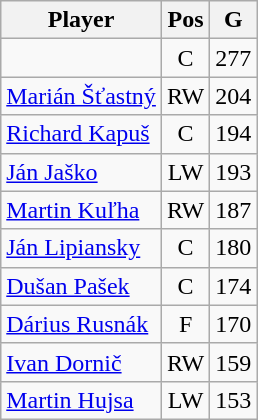<table class="wikitable" style="text-align:center;">
<tr>
<th>Player</th>
<th>Pos</th>
<th>G</th>
</tr>
<tr>
<td align="left"></td>
<td>C</td>
<td>277</td>
</tr>
<tr>
<td align="left"> <a href='#'>Marián Šťastný</a></td>
<td>RW</td>
<td>204</td>
</tr>
<tr>
<td align="left"> <a href='#'>Richard Kapuš</a></td>
<td>C</td>
<td>194</td>
</tr>
<tr>
<td align="left"> <a href='#'>Ján Jaško</a></td>
<td>LW</td>
<td>193</td>
</tr>
<tr>
<td align="left"> <a href='#'>Martin Kuľha</a></td>
<td>RW</td>
<td>187</td>
</tr>
<tr>
<td align="left"> <a href='#'>Ján Lipiansky</a></td>
<td>C</td>
<td>180</td>
</tr>
<tr>
<td align="left"> <a href='#'>Dušan Pašek</a></td>
<td>C</td>
<td>174</td>
</tr>
<tr>
<td align="left"> <a href='#'>Dárius Rusnák</a></td>
<td>F</td>
<td>170</td>
</tr>
<tr>
<td align="left"> <a href='#'>Ivan Dornič</a></td>
<td>RW</td>
<td>159</td>
</tr>
<tr>
<td align="left"> <a href='#'>Martin Hujsa</a></td>
<td>LW</td>
<td>153</td>
</tr>
</table>
